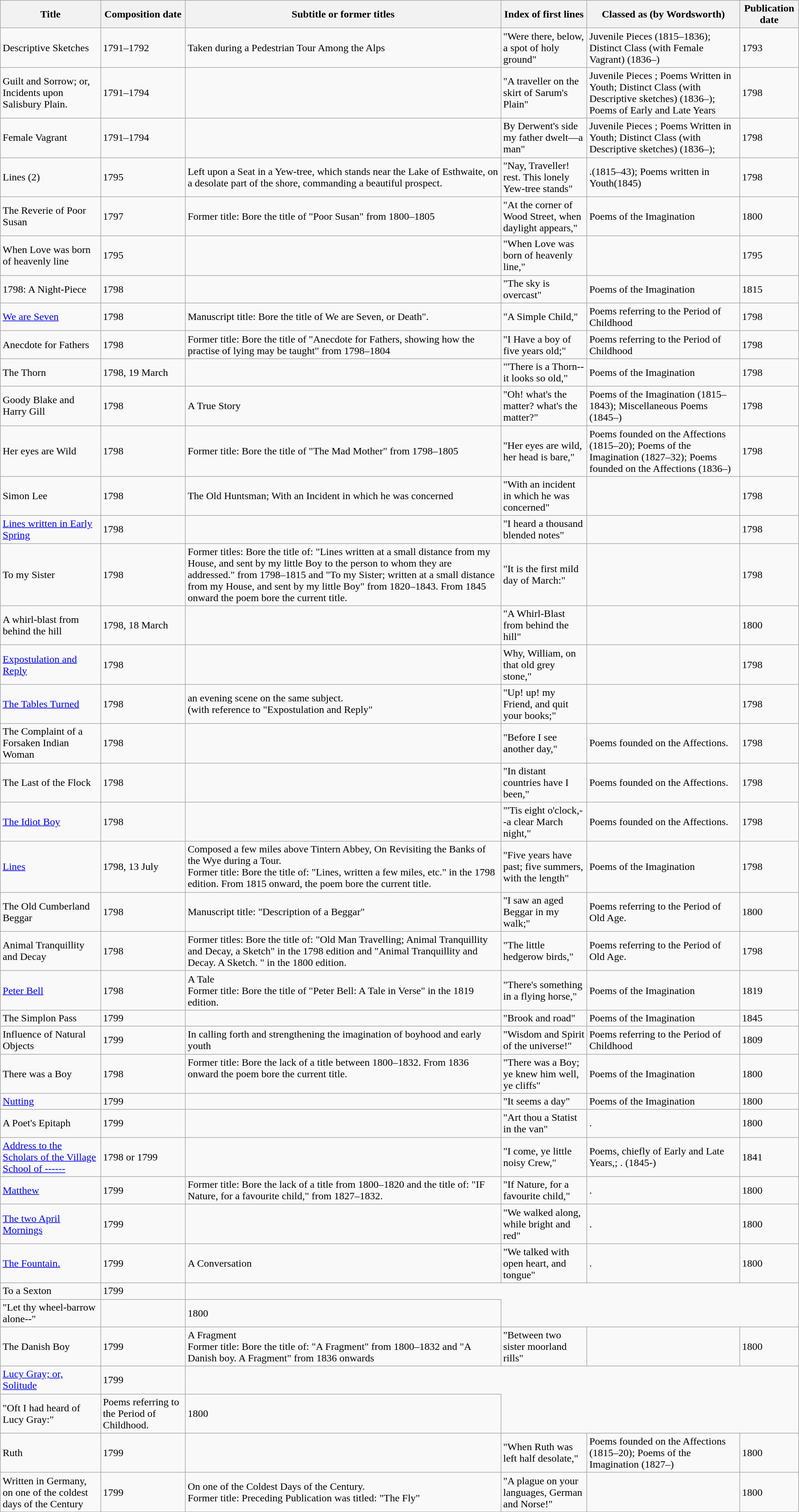<table class="wikitable">
<tr>
<th>Title</th>
<th>Composition date</th>
<th>Subtitle or former titles</th>
<th>Index of first lines</th>
<th>Classed as (by Wordsworth)</th>
<th>Publication date</th>
</tr>
<tr>
<td>Descriptive Sketches</td>
<td>1791–1792</td>
<td>Taken during a Pedestrian Tour Among the Alps</td>
<td>"Were there, below, a spot of holy ground"</td>
<td><span>Juvenile Pieces</span>  (1815–1836); Distinct Class (with Female Vagrant) (1836–)</td>
<td>1793</td>
</tr>
<tr>
<td>Guilt and Sorrow; or, Incidents upon Salisbury Plain.</td>
<td>1791–1794</td>
<td></td>
<td>"A traveller on the skirt of Sarum's Plain"</td>
<td><span>Juvenile Pieces</span> ; <span>Poems Written in Youth</span>; Distinct Class (with Descriptive sketches) (1836–); <span>Poems of Early and Late Years</span></td>
<td>1798</td>
</tr>
<tr>
<td>Female Vagrant</td>
<td>1791–1794</td>
<td></td>
<td>By Derwent's side my father dwelt—a man"</td>
<td><span>Juvenile Pieces</span> ; <span>Poems Written in Youth</span>; Distinct Class (with Descriptive sketches) (1836–);</td>
<td>1798</td>
</tr>
<tr>
<td>Lines (2)</td>
<td>1795</td>
<td>Left upon a Seat in a Yew-tree, which stands near the Lake of Esthwaite, on a desolate part of the shore, commanding a beautiful prospect.</td>
<td>"Nay, Traveller! rest. This lonely Yew-tree stands"</td>
<td>.(1815–43); Poems written in Youth(1845)</td>
<td>1798</td>
</tr>
<tr>
<td>The Reverie of Poor Susan</td>
<td>1797</td>
<td>Former title: Bore the title of "Poor Susan" from 1800–1805</td>
<td>"At the corner of Wood Street, when daylight appears,"</td>
<td><span>Poems of the Imagination</span></td>
<td>1800</td>
</tr>
<tr>
<td>When Love was born of heavenly line</td>
<td>1795</td>
<td></td>
<td>"When Love was born of heavenly line,"</td>
<td></td>
<td>1795</td>
</tr>
<tr>
<td>1798: A Night-Piece</td>
<td>1798</td>
<td></td>
<td>"The sky is overcast"</td>
<td><span>Poems of the Imagination</span></td>
<td>1815</td>
</tr>
<tr>
<td><a href='#'>We are Seven</a></td>
<td>1798</td>
<td>Manuscript title: Bore the title of We are Seven, or Death".</td>
<td>"A Simple Child,"</td>
<td><span>Poems referring to the Period of Childhood</span></td>
<td>1798</td>
</tr>
<tr>
<td>Anecdote for Fathers</td>
<td>1798</td>
<td>Former title: Bore the title of "Anecdote for Fathers, showing how the practise of lying may be taught" from 1798–1804</td>
<td>"I Have a boy of five years old;"</td>
<td><span>Poems referring to the Period of Childhood</span></td>
<td>1798</td>
</tr>
<tr>
<td>The Thorn</td>
<td>1798, 19 March</td>
<td></td>
<td>"'There is a Thorn--it looks so old,"</td>
<td><span>Poems of the Imagination</span></td>
<td>1798</td>
</tr>
<tr>
<td>Goody Blake and Harry Gill</td>
<td>1798</td>
<td>A True Story</td>
<td>"Oh! what's the matter? what's the matter?"</td>
<td><span>Poems of the Imagination</span> (1815–1843); Miscellaneous Poems (1845–)</td>
<td>1798</td>
</tr>
<tr>
<td>Her eyes are Wild</td>
<td>1798</td>
<td>Former title: Bore the title of "The Mad Mother" from 1798–1805</td>
<td>"Her eyes are wild, her head is bare,"</td>
<td><span>Poems founded on the Affections</span> (1815–20); <span>Poems of the Imagination</span> (1827–32); <span>Poems founded on the Affections</span> (1836–)</td>
<td>1798</td>
</tr>
<tr>
<td>Simon Lee</td>
<td>1798</td>
<td>The Old Huntsman; With an Incident in which he was concerned</td>
<td>"With an incident in which he was concerned"</td>
<td></td>
<td>1798</td>
</tr>
<tr>
<td><a href='#'>Lines written in Early Spring</a></td>
<td>1798</td>
<td></td>
<td>"I heard a thousand blended notes"</td>
<td></td>
<td>1798</td>
</tr>
<tr>
<td>To my Sister</td>
<td>1798</td>
<td>Former titles: Bore the title of: "Lines written at a small distance from my House, and sent by my little Boy to the person to whom they are addressed." from  1798–1815 and "To my Sister; written at a small distance from my House, and sent by my little Boy" from 1820–1843. From 1845 onward the poem bore the current title.</td>
<td>"It is the first mild day of March:"</td>
<td></td>
<td>1798</td>
</tr>
<tr>
<td>A whirl-blast from behind the hill</td>
<td>1798, 18 March</td>
<td></td>
<td>"A Whirl-Blast from behind the hill"</td>
<td></td>
<td>1800</td>
</tr>
<tr>
<td><a href='#'>Expostulation and Reply</a></td>
<td>1798</td>
<td></td>
<td>Why, William, on that old grey stone,"</td>
<td></td>
<td>1798</td>
</tr>
<tr>
<td><a href='#'>The Tables Turned</a></td>
<td>1798</td>
<td>an evening scene on the same subject.<br>(with reference to "Expostulation and Reply"</td>
<td>"Up! up! my Friend, and quit your books;"</td>
<td></td>
<td>1798</td>
</tr>
<tr>
<td>The Complaint of a Forsaken Indian Woman</td>
<td>1798</td>
<td></td>
<td>"Before I see another day,"</td>
<td><span>Poems founded on the Affections</span>.</td>
<td>1798</td>
</tr>
<tr>
<td>The Last of the Flock</td>
<td>1798</td>
<td></td>
<td>"In distant countries have I been,"</td>
<td><span>Poems founded on the Affections</span>.</td>
<td>1798</td>
</tr>
<tr>
<td><a href='#'>The Idiot Boy</a></td>
<td>1798</td>
<td></td>
<td>"'Tis eight o'clock,--a clear March night,"</td>
<td><span>Poems founded on the Affections</span>.</td>
<td>1798</td>
</tr>
<tr>
<td><a href='#'>Lines</a></td>
<td>1798, 13 July</td>
<td>Composed a few miles above Tintern Abbey, On Revisiting the Banks of the Wye during a Tour.<br>Former title: Bore the title of: "Lines, written a few miles, etc."  in the 1798 edition. From 1815 onward, the poem bore the current title.</td>
<td>"Five years have past; five summers, with the length"</td>
<td><span>Poems of the Imagination</span></td>
<td>1798</td>
</tr>
<tr>
<td>The Old Cumberland Beggar</td>
<td>1798</td>
<td>Manuscript title: "Description of a Beggar"<br></td>
<td>"I saw an aged Beggar in my walk;"</td>
<td>Poems referring to the Period of Old Age.</td>
<td>1800</td>
</tr>
<tr>
<td>Animal Tranquillity and Decay</td>
<td>1798</td>
<td>Former titles: Bore the title of: "Old Man Travelling; Animal Tranquillity and Decay, a Sketch" in the 1798 edition and "Animal Tranquillity and Decay. A Sketch. " in the 1800 edition.</td>
<td>"The little hedgerow birds,"</td>
<td>Poems referring to the Period of Old Age.</td>
<td>1798</td>
</tr>
<tr>
<td><a href='#'>Peter Bell</a></td>
<td>1798</td>
<td>A Tale<br>Former title: Bore the title of "Peter Bell: A Tale in Verse" in the 1819 edition.</td>
<td>"There's something in a flying horse,"</td>
<td><span>Poems of the Imagination</span></td>
<td>1819</td>
</tr>
<tr>
<td>The Simplon Pass</td>
<td>1799</td>
<td></td>
<td>"Brook and road"</td>
<td><span>Poems of the Imagination</span></td>
<td>1845</td>
</tr>
<tr>
<td>Influence of Natural Objects</td>
<td>1799</td>
<td>In calling forth and strengthening the imagination of boyhood and early youth</td>
<td>"Wisdom and Spirit of the universe!"</td>
<td><span>Poems referring to the Period of Childhood</span></td>
<td>1809</td>
</tr>
<tr>
<td>There was a Boy</td>
<td>1798</td>
<td>Former title: Bore the lack of a title between 1800–1832. From 1836 onward the poem bore the current title.<br><br></td>
<td>"There was a Boy; ye knew him well, ye cliffs"</td>
<td><span>Poems of the Imagination</span></td>
<td>1800</td>
</tr>
<tr>
<td><a href='#'>Nutting</a></td>
<td>1799</td>
<td></td>
<td>"It seems a day"</td>
<td><span>Poems of the Imagination</span></td>
<td>1800</td>
</tr>
<tr>
<td>A Poet's Epitaph</td>
<td>1799</td>
<td></td>
<td>"Art thou a Statist in the van"</td>
<td>.</td>
<td>1800</td>
</tr>
<tr>
<td><a href='#'>Address to the Scholars of the Village School of ------</a></td>
<td>1798 or 1799</td>
<td></td>
<td>"I come, ye little noisy Crew,"</td>
<td>Poems, chiefly of Early and Late Years,; . (1845-)</td>
<td>1841</td>
</tr>
<tr>
<td><a href='#'>Matthew</a></td>
<td>1799</td>
<td>Former title: Bore the lack of a title from 1800–1820 and the title of: "IF Nature, for a favourite child," from 1827–1832.</td>
<td>"If Nature, for a favourite child,"</td>
<td>.</td>
<td>1800</td>
</tr>
<tr>
<td><a href='#'>The two April Mornings</a></td>
<td>1799</td>
<td></td>
<td>"We walked along, while bright and red"</td>
<td>.</td>
<td>1800</td>
</tr>
<tr>
<td><a href='#'>The Fountain.</a></td>
<td>1799</td>
<td>A Conversation</td>
<td>"We talked with open heart, and tongue"</td>
<td>.</td>
<td>1800</td>
</tr>
<tr>
<td>To a Sexton</td>
<td>1799</td>
</tr>
<tr>
<td>"Let thy wheel-barrow alone--"</td>
<td></td>
<td>1800</td>
</tr>
<tr>
<td>The Danish Boy</td>
<td>1799</td>
<td>A Fragment<br>Former title: Bore the title of: "A Fragment" from 1800–1832 and "A Danish boy. A Fragment" from 1836 onwards</td>
<td>"Between two sister moorland rills"</td>
<td></td>
<td>1800</td>
</tr>
<tr>
<td><a href='#'>Lucy Gray; or, Solitude</a></td>
<td>1799</td>
</tr>
<tr>
<td>"Oft I had heard of Lucy Gray:"</td>
<td><span>Poems referring to the Period of Childhood</span>.</td>
<td>1800</td>
</tr>
<tr>
<td>Ruth</td>
<td>1799</td>
<td></td>
<td>"When Ruth was left half desolate,"</td>
<td><span>Poems founded on the Affections</span> (1815–20); <span>Poems of the Imagination</span> (1827–)</td>
<td>1800</td>
</tr>
<tr>
<td>Written in Germany, on one of the coldest days of the Century</td>
<td>1799</td>
<td>On one of the Coldest Days of the Century.<br>Former title: Preceding Publication was titled: "The Fly"</td>
<td>"A plague on your languages, German and Norse!"</td>
<td></td>
<td>1800</td>
</tr>
</table>
